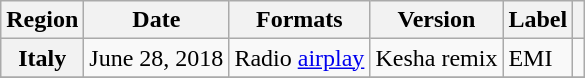<table class="wikitable plainrowheaders">
<tr>
<th scope="col">Region</th>
<th scope="col">Date</th>
<th scope="col">Formats</th>
<th scope="col">Version</th>
<th scope="col">Label</th>
<th scope="col"></th>
</tr>
<tr>
<th scope="row">Italy</th>
<td>June 28, 2018</td>
<td>Radio <a href='#'>airplay</a></td>
<td>Kesha remix</td>
<td>EMI</td>
<td align="center"></td>
</tr>
<tr>
</tr>
</table>
